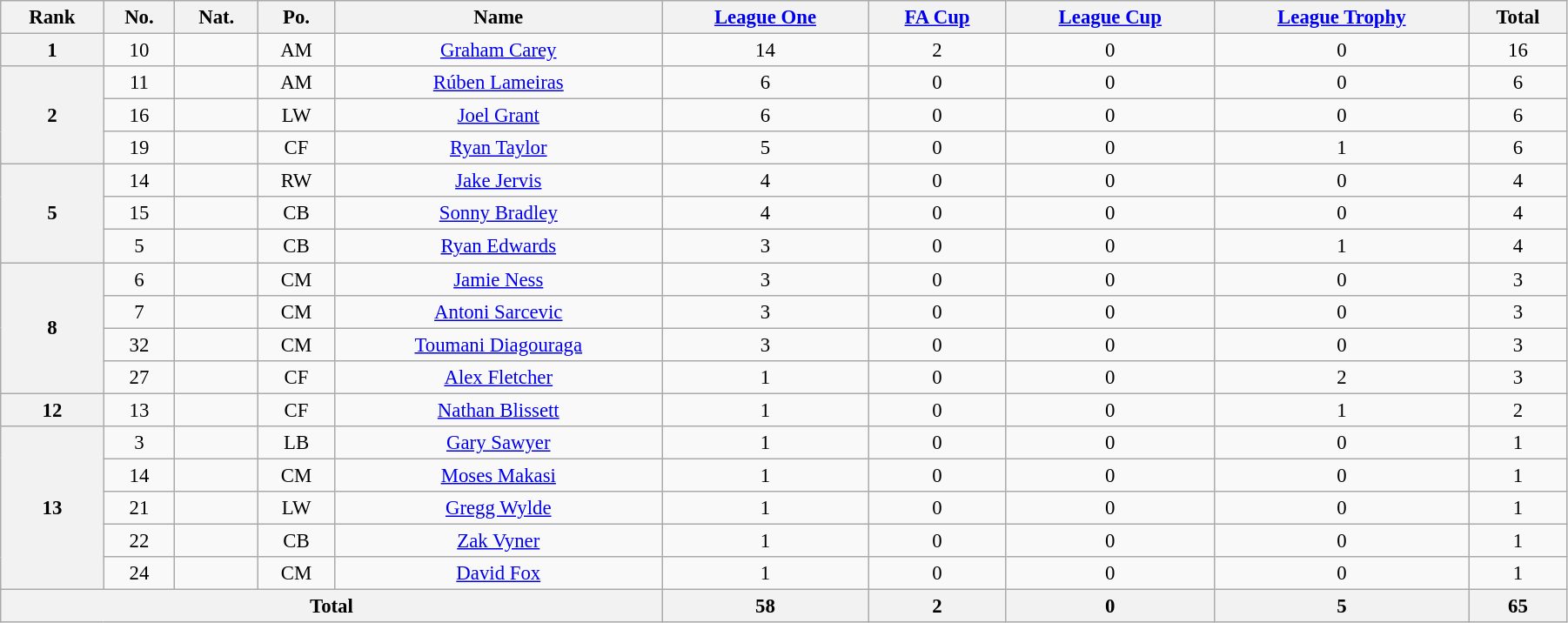<table class="wikitable" style="text-align:center; font-size:95%; width:95%;">
<tr>
<th>Rank</th>
<th>No.</th>
<th>Nat.</th>
<th>Po.</th>
<th>Name</th>
<th><a href='#'>League One</a></th>
<th><a href='#'>FA Cup</a></th>
<th><a href='#'>League Cup</a></th>
<th><a href='#'>League Trophy</a></th>
<th>Total</th>
</tr>
<tr>
<th rowspan=1>1</th>
<td>10</td>
<td></td>
<td>AM</td>
<td><a href='#'>Graham Carey</a></td>
<td>14</td>
<td>2</td>
<td>0</td>
<td>0</td>
<td>16</td>
</tr>
<tr>
<th rowspan=3>2</th>
<td>11</td>
<td></td>
<td>AM</td>
<td><a href='#'>Rúben Lameiras</a></td>
<td>6</td>
<td>0</td>
<td>0</td>
<td>0</td>
<td>6</td>
</tr>
<tr>
<td>16</td>
<td></td>
<td>LW</td>
<td><a href='#'>Joel Grant</a></td>
<td>6</td>
<td>0</td>
<td>0</td>
<td>0</td>
<td>6</td>
</tr>
<tr>
<td>19</td>
<td></td>
<td>CF</td>
<td><a href='#'>Ryan Taylor</a></td>
<td>5</td>
<td>0</td>
<td>0</td>
<td>1</td>
<td>6</td>
</tr>
<tr>
<th rowspan=3>5</th>
<td>14</td>
<td></td>
<td>RW</td>
<td><a href='#'>Jake Jervis</a></td>
<td>4</td>
<td>0</td>
<td>0</td>
<td>0</td>
<td>4</td>
</tr>
<tr>
<td>15</td>
<td></td>
<td>CB</td>
<td><a href='#'>Sonny Bradley</a></td>
<td>4</td>
<td>0</td>
<td>0</td>
<td>0</td>
<td>4</td>
</tr>
<tr>
<td>5</td>
<td></td>
<td>CB</td>
<td><a href='#'>Ryan Edwards</a></td>
<td>3</td>
<td>0</td>
<td>0</td>
<td>1</td>
<td>4</td>
</tr>
<tr>
<th rowspan=4>8</th>
<td>6</td>
<td></td>
<td>CM</td>
<td><a href='#'>Jamie Ness</a></td>
<td>3</td>
<td>0</td>
<td>0</td>
<td>0</td>
<td>3</td>
</tr>
<tr>
<td>7</td>
<td></td>
<td>CM</td>
<td><a href='#'>Antoni Sarcevic</a></td>
<td>3</td>
<td>0</td>
<td>0</td>
<td>0</td>
<td>3</td>
</tr>
<tr>
<td>32</td>
<td></td>
<td>CM</td>
<td><a href='#'>Toumani Diagouraga</a></td>
<td>3</td>
<td>0</td>
<td>0</td>
<td>0</td>
<td>3</td>
</tr>
<tr>
<td>27</td>
<td></td>
<td>CF</td>
<td><a href='#'>Alex Fletcher</a></td>
<td>1</td>
<td>0</td>
<td>0</td>
<td>2</td>
<td>3</td>
</tr>
<tr>
<th rowspan=1>12</th>
<td>13</td>
<td></td>
<td>CF</td>
<td><a href='#'>Nathan Blissett</a></td>
<td>1</td>
<td>0</td>
<td>0</td>
<td>1</td>
<td>2</td>
</tr>
<tr>
<th rowspan=5>13</th>
<td>3</td>
<td></td>
<td>LB</td>
<td><a href='#'>Gary Sawyer</a></td>
<td>1</td>
<td>0</td>
<td>0</td>
<td>0</td>
<td>1</td>
</tr>
<tr>
<td>14</td>
<td></td>
<td>CM</td>
<td><a href='#'>Moses Makasi</a></td>
<td>1</td>
<td>0</td>
<td>0</td>
<td>0</td>
<td>1</td>
</tr>
<tr>
<td>21</td>
<td></td>
<td>LW</td>
<td><a href='#'>Gregg Wylde</a></td>
<td>1</td>
<td>0</td>
<td>0</td>
<td>0</td>
<td>1</td>
</tr>
<tr>
<td>22</td>
<td></td>
<td>CB</td>
<td><a href='#'>Zak Vyner</a></td>
<td>1</td>
<td>0</td>
<td>0</td>
<td>0</td>
<td>1</td>
</tr>
<tr>
<td>24</td>
<td></td>
<td>CM</td>
<td><a href='#'>David Fox</a></td>
<td>1</td>
<td>0</td>
<td>0</td>
<td>0</td>
<td>1</td>
</tr>
<tr>
<th colspan=5>Total</th>
<th>58</th>
<th>2</th>
<th>0</th>
<th>5</th>
<th>65</th>
</tr>
</table>
